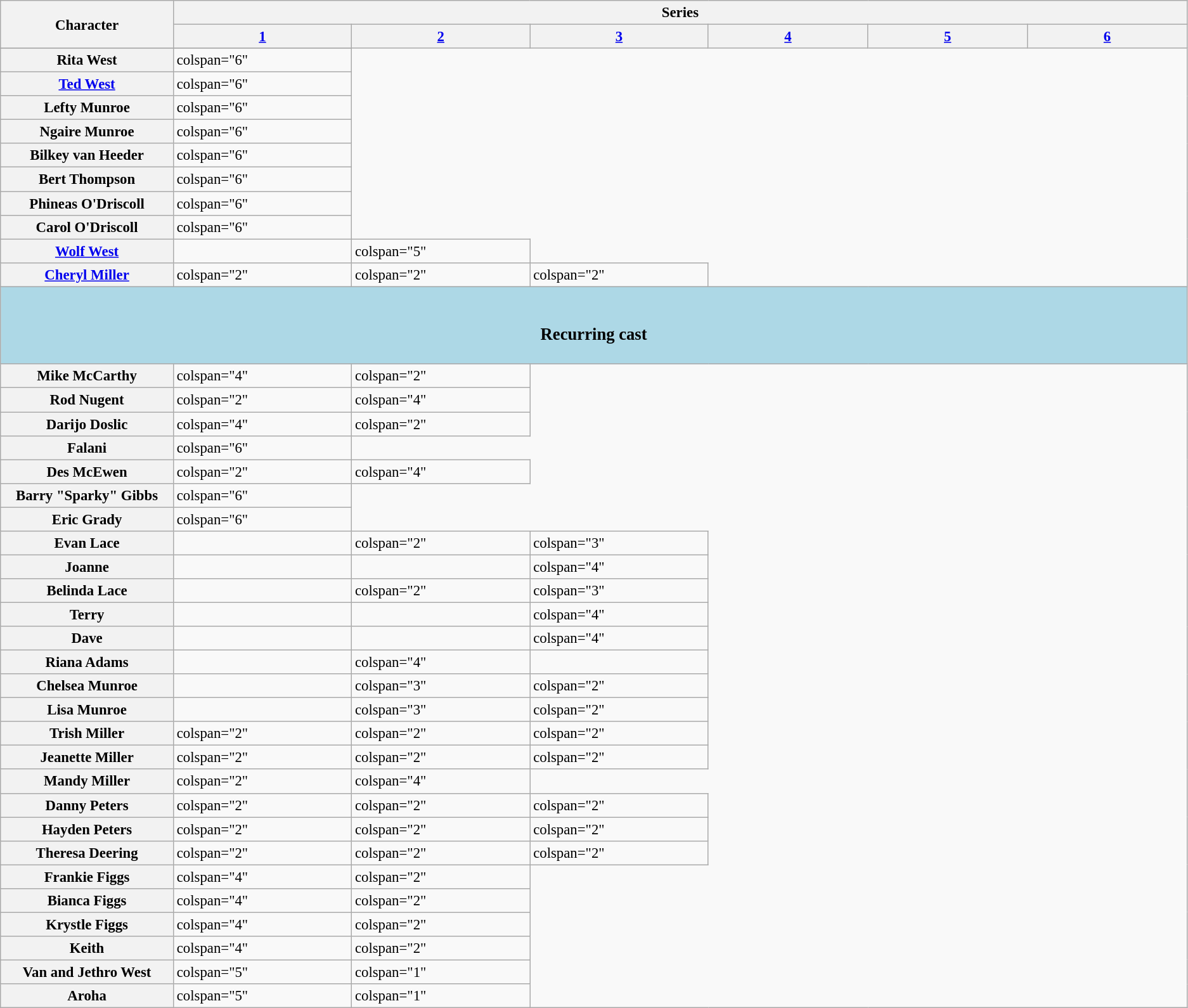<table class="wikitable" style="font-size: 95%;">
<tr>
<th rowspan="2" style="width:5%;">Character</th>
<th colspan="6" style="text-align:center;">Series</th>
</tr>
<tr>
<th style="width:5%;"><a href='#'>1</a></th>
<th style="width:5%;"><a href='#'>2</a></th>
<th style="width:5%;"><a href='#'>3</a></th>
<th style="width:5%;"><a href='#'>4</a></th>
<th style="width:5%;"><a href='#'>5</a></th>
<th style="width:5%;"><a href='#'>6</a></th>
</tr>
<tr>
</tr>
<tr>
<th>Rita West</th>
<td>colspan="6" </td>
</tr>
<tr>
<th><a href='#'>Ted West</a></th>
<td>colspan="6" </td>
</tr>
<tr>
<th>Lefty Munroe</th>
<td>colspan="6" </td>
</tr>
<tr>
<th>Ngaire Munroe</th>
<td>colspan="6" </td>
</tr>
<tr>
<th>Bilkey van Heeder</th>
<td>colspan="6" </td>
</tr>
<tr>
<th>Bert Thompson</th>
<td>colspan="6" </td>
</tr>
<tr>
<th>Phineas O'Driscoll</th>
<td>colspan="6" </td>
</tr>
<tr>
<th>Carol O'Driscoll</th>
<td>colspan="6" </td>
</tr>
<tr>
<th><a href='#'>Wolf West</a></th>
<td></td>
<td>colspan="5" </td>
</tr>
<tr>
<th><a href='#'>Cheryl Miller</a></th>
<td>colspan="2" </td>
<td>colspan="2" </td>
<td>colspan="2" </td>
</tr>
<tr>
<th colspan="7" style="background:lightblue;"><br><h3>Recurring cast</h3></th>
</tr>
<tr>
<th>Mike McCarthy</th>
<td>colspan="4" </td>
<td>colspan="2" </td>
</tr>
<tr>
<th>Rod Nugent</th>
<td>colspan="2" </td>
<td>colspan="4" </td>
</tr>
<tr>
<th>Darijo Doslic</th>
<td>colspan="4" </td>
<td>colspan="2" </td>
</tr>
<tr>
<th>Falani</th>
<td>colspan="6" </td>
</tr>
<tr>
<th>Des McEwen</th>
<td>colspan="2" </td>
<td>colspan="4" </td>
</tr>
<tr>
<th>Barry "Sparky" Gibbs</th>
<td>colspan="6" </td>
</tr>
<tr>
<th>Eric Grady</th>
<td>colspan="6" </td>
</tr>
<tr>
<th>Evan Lace</th>
<td></td>
<td>colspan="2" </td>
<td>colspan="3" </td>
</tr>
<tr>
<th>Joanne</th>
<td></td>
<td></td>
<td>colspan="4" </td>
</tr>
<tr>
<th>Belinda Lace</th>
<td></td>
<td>colspan="2" </td>
<td>colspan="3" </td>
</tr>
<tr>
<th>Terry</th>
<td></td>
<td></td>
<td>colspan="4" </td>
</tr>
<tr>
<th>Dave</th>
<td></td>
<td></td>
<td>colspan="4" </td>
</tr>
<tr>
<th>Riana Adams</th>
<td></td>
<td>colspan="4" </td>
<td></td>
</tr>
<tr>
<th>Chelsea Munroe</th>
<td></td>
<td>colspan="3" </td>
<td>colspan="2" </td>
</tr>
<tr>
<th>Lisa Munroe</th>
<td></td>
<td>colspan="3" </td>
<td>colspan="2" </td>
</tr>
<tr>
<th>Trish Miller</th>
<td>colspan="2" </td>
<td>colspan="2" </td>
<td>colspan="2" </td>
</tr>
<tr>
<th>Jeanette Miller</th>
<td>colspan="2" </td>
<td>colspan="2" </td>
<td>colspan="2" </td>
</tr>
<tr>
<th>Mandy Miller</th>
<td>colspan="2" </td>
<td>colspan="4" </td>
</tr>
<tr>
<th>Danny Peters</th>
<td>colspan="2" </td>
<td>colspan="2" </td>
<td>colspan="2" </td>
</tr>
<tr>
<th>Hayden Peters</th>
<td>colspan="2" </td>
<td>colspan="2" </td>
<td>colspan="2" </td>
</tr>
<tr>
<th>Theresa Deering</th>
<td>colspan="2" </td>
<td>colspan="2" </td>
<td>colspan="2" </td>
</tr>
<tr>
<th>Frankie Figgs</th>
<td>colspan="4" </td>
<td>colspan="2" </td>
</tr>
<tr>
<th>Bianca Figgs</th>
<td>colspan="4" </td>
<td>colspan="2" </td>
</tr>
<tr>
<th>Krystle Figgs</th>
<td>colspan="4" </td>
<td>colspan="2" </td>
</tr>
<tr>
<th>Keith</th>
<td>colspan="4" </td>
<td>colspan="2" </td>
</tr>
<tr>
<th>Van and Jethro West</th>
<td>colspan="5" </td>
<td>colspan="1" </td>
</tr>
<tr>
<th>Aroha</th>
<td>colspan="5" </td>
<td>colspan="1" </td>
</tr>
</table>
